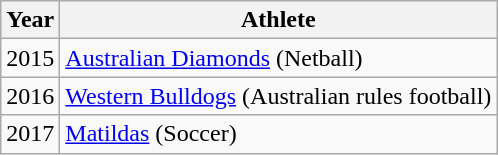<table class="wikitable">
<tr>
<th>Year</th>
<th>Athlete</th>
</tr>
<tr>
<td>2015</td>
<td><a href='#'>Australian Diamonds</a> (Netball)</td>
</tr>
<tr>
<td>2016</td>
<td><a href='#'>Western Bulldogs</a> (Australian rules football)</td>
</tr>
<tr>
<td>2017</td>
<td><a href='#'>Matildas</a>  (Soccer)</td>
</tr>
</table>
